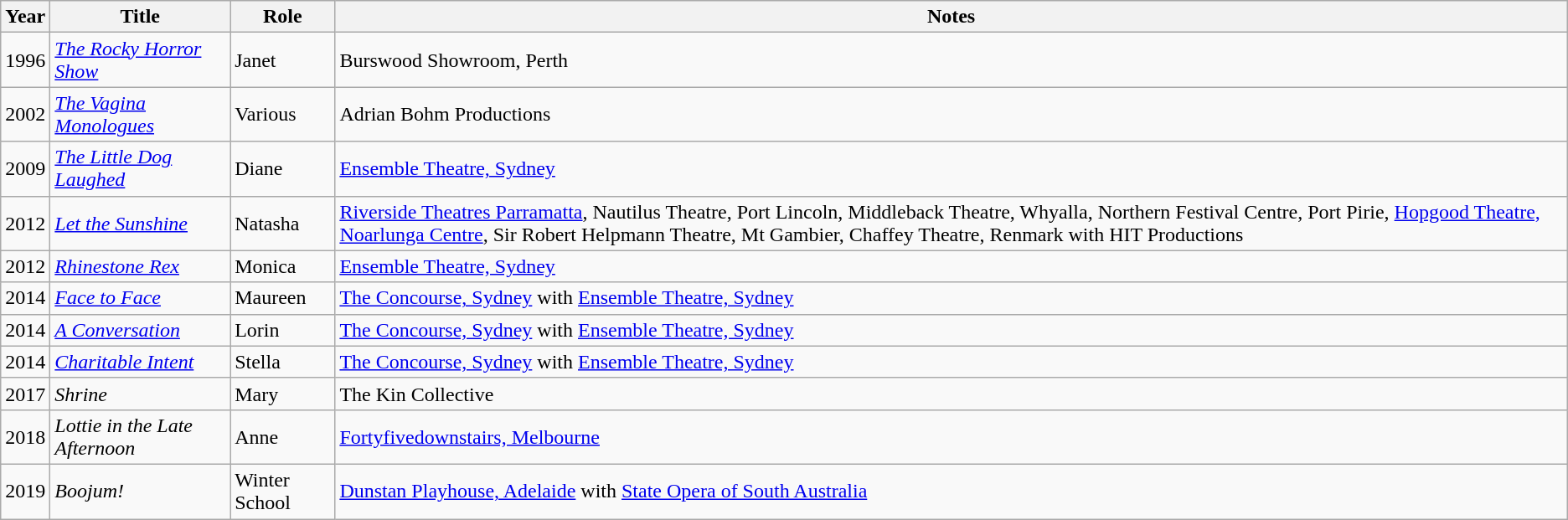<table class="wikitable">
<tr>
<th>Year</th>
<th>Title</th>
<th>Role</th>
<th>Notes</th>
</tr>
<tr>
<td>1996</td>
<td><em><a href='#'>The Rocky Horror Show</a></em></td>
<td>Janet</td>
<td>Burswood Showroom, Perth</td>
</tr>
<tr>
<td>2002</td>
<td><em><a href='#'>The Vagina Monologues</a></em></td>
<td>Various</td>
<td>Adrian Bohm Productions</td>
</tr>
<tr>
<td>2009</td>
<td><em><a href='#'>The Little Dog Laughed</a></em></td>
<td>Diane</td>
<td><a href='#'>Ensemble Theatre, Sydney</a></td>
</tr>
<tr>
<td>2012</td>
<td><em><a href='#'>Let the Sunshine</a></em></td>
<td>Natasha</td>
<td><a href='#'>Riverside Theatres Parramatta</a>, Nautilus Theatre, Port Lincoln, Middleback Theatre, Whyalla, Northern Festival Centre, Port Pirie, <a href='#'>Hopgood Theatre, Noarlunga Centre</a>, Sir Robert Helpmann Theatre, Mt Gambier, Chaffey Theatre, Renmark with HIT Productions</td>
</tr>
<tr>
<td>2012</td>
<td><em><a href='#'>Rhinestone Rex</a></em></td>
<td>Monica</td>
<td><a href='#'>Ensemble Theatre, Sydney</a></td>
</tr>
<tr>
<td>2014</td>
<td><em><a href='#'>Face to Face</a></em></td>
<td>Maureen</td>
<td><a href='#'>The Concourse, Sydney</a> with <a href='#'>Ensemble Theatre, Sydney</a></td>
</tr>
<tr>
<td>2014</td>
<td><em><a href='#'>A Conversation</a></em></td>
<td>Lorin</td>
<td><a href='#'>The Concourse, Sydney</a> with <a href='#'>Ensemble Theatre, Sydney</a></td>
</tr>
<tr>
<td>2014</td>
<td><em><a href='#'>Charitable Intent</a></em></td>
<td>Stella</td>
<td><a href='#'>The Concourse, Sydney</a> with <a href='#'>Ensemble Theatre, Sydney</a></td>
</tr>
<tr>
<td>2017</td>
<td><em>Shrine</em></td>
<td>Mary</td>
<td>The Kin Collective</td>
</tr>
<tr>
<td>2018</td>
<td><em>Lottie in the Late Afternoon</em></td>
<td>Anne</td>
<td><a href='#'>Fortyfivedownstairs, Melbourne</a></td>
</tr>
<tr>
<td>2019</td>
<td><em>Boojum!</em></td>
<td>Winter School</td>
<td><a href='#'>Dunstan Playhouse, Adelaide</a> with <a href='#'>State Opera of South Australia</a></td>
</tr>
</table>
